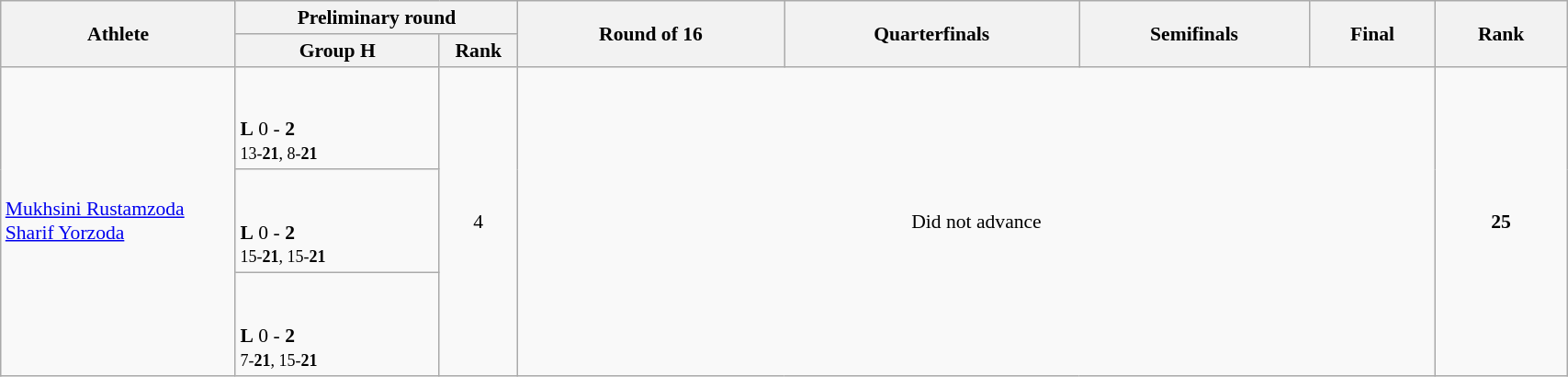<table class=wikitable width="90%" style="font-size:90%; text-align:center">
<tr>
<th rowspan="2" width="15%">Athlete</th>
<th colspan="2">Preliminary round</th>
<th rowspan="2">Round of 16</th>
<th rowspan="2">Quarterfinals</th>
<th rowspan="2">Semifinals</th>
<th rowspan="2">Final</th>
<th rowspan="2">Rank</th>
</tr>
<tr>
<th width="13%">Group H</th>
<th width="5%">Rank</th>
</tr>
<tr>
<td rowspan=3 align=left><a href='#'>Mukhsini Rustamzoda</a><br><a href='#'>Sharif Yorzoda</a></td>
<td align=left><br><br><strong>L</strong> 0 - <strong>2</strong><br><small>13-<strong>21</strong>, 8-<strong>21</strong></small></td>
<td rowspan=3>4</td>
<td rowspan=3 colspan="4">Did not advance</td>
<td rowspan=3><strong>25</strong></td>
</tr>
<tr>
<td align=left><br><br><strong>L</strong> 0 - <strong>2</strong><br><small>15-<strong>21</strong>, 15-<strong>21</strong></small></td>
</tr>
<tr>
<td align=left><br><br><strong>L</strong> 0 - <strong>2</strong><br><small>7-<strong>21</strong>, 15-<strong>21</strong></small></td>
</tr>
</table>
